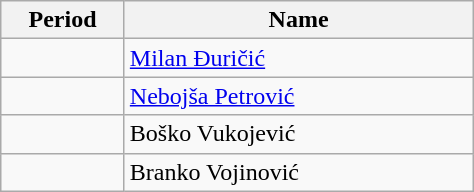<table class="wikitable">
<tr>
<th width="75">Period</th>
<th width="225">Name</th>
</tr>
<tr>
<td></td>
<td> <a href='#'>Milan Đuričić</a></td>
</tr>
<tr>
<td></td>
<td> <a href='#'>Nebojša Petrović</a></td>
</tr>
<tr>
<td></td>
<td> Boško Vukojević</td>
</tr>
<tr>
<td></td>
<td> Branko Vojinović</td>
</tr>
</table>
